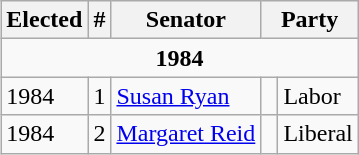<table class="wikitable" style="float:right">
<tr>
<th>Elected</th>
<th>#</th>
<th>Senator</th>
<th colspan="2">Party</th>
</tr>
<tr>
<td style="text-align:center;" colspan="5"><strong>1984</strong></td>
</tr>
<tr>
<td>1984</td>
<td>1</td>
<td><a href='#'>Susan Ryan</a></td>
<td> </td>
<td>Labor</td>
</tr>
<tr>
<td>1984</td>
<td>2</td>
<td><a href='#'>Margaret Reid</a></td>
<td> </td>
<td>Liberal</td>
</tr>
</table>
